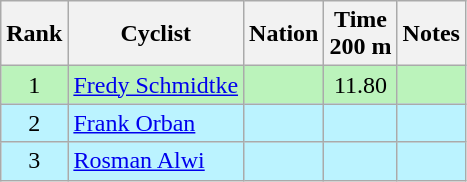<table class="wikitable sortable" style="text-align:center">
<tr>
<th>Rank</th>
<th>Cyclist</th>
<th>Nation</th>
<th>Time<br>200 m</th>
<th>Notes</th>
</tr>
<tr bgcolor=bbf3bb>
<td>1</td>
<td align=left><a href='#'>Fredy Schmidtke</a></td>
<td align=left></td>
<td>11.80</td>
<td></td>
</tr>
<tr bgcolor=bbf3ff>
<td>2</td>
<td align=left><a href='#'>Frank Orban</a></td>
<td align=left></td>
<td></td>
<td></td>
</tr>
<tr bgcolor=bbf3ff>
<td>3</td>
<td align=left><a href='#'>Rosman Alwi</a></td>
<td align=left></td>
<td></td>
<td></td>
</tr>
</table>
